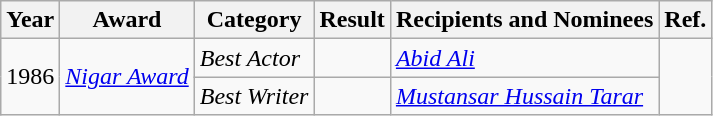<table class="wikitable">
<tr>
<th>Year</th>
<th>Award</th>
<th>Category</th>
<th>Result</th>
<th>Recipients and Nominees</th>
<th>Ref.</th>
</tr>
<tr>
<td rowspan="2">1986</td>
<td rowspan="2"><em><a href='#'>Nigar Award</a></em></td>
<td><em>Best Actor</em></td>
<td></td>
<td><em><a href='#'>Abid Ali</a></em></td>
<td rowspan="2"></td>
</tr>
<tr>
<td><em>Best Writer</em></td>
<td></td>
<td><em><a href='#'>Mustansar Hussain Tarar</a></em></td>
</tr>
</table>
